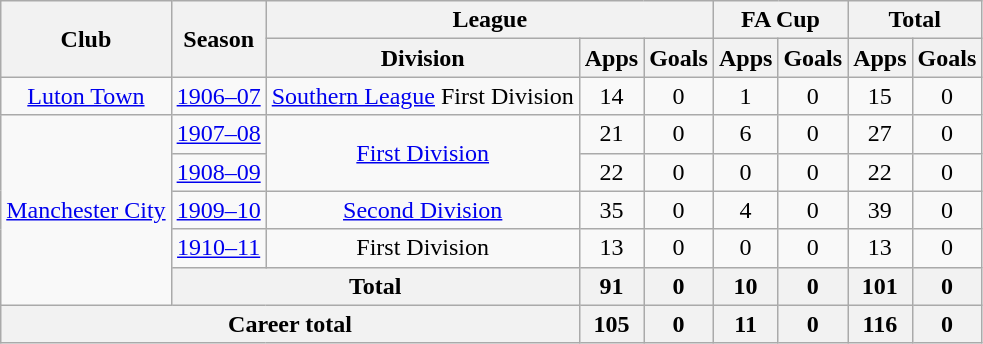<table class="wikitable" style="text-align: center">
<tr>
<th rowspan="2">Club</th>
<th rowspan="2">Season</th>
<th colspan="3">League</th>
<th colspan="2">FA Cup</th>
<th colspan="2">Total</th>
</tr>
<tr>
<th>Division</th>
<th>Apps</th>
<th>Goals</th>
<th>Apps</th>
<th>Goals</th>
<th>Apps</th>
<th>Goals</th>
</tr>
<tr>
<td><a href='#'>Luton Town</a></td>
<td><a href='#'>1906–07</a></td>
<td><a href='#'>Southern League</a> First Division</td>
<td>14</td>
<td>0</td>
<td>1</td>
<td>0</td>
<td>15</td>
<td>0</td>
</tr>
<tr>
<td rowspan="5"><a href='#'>Manchester City</a></td>
<td><a href='#'>1907–08</a></td>
<td rowspan="2"><a href='#'>First Division</a></td>
<td>21</td>
<td>0</td>
<td>6</td>
<td>0</td>
<td>27</td>
<td>0</td>
</tr>
<tr>
<td><a href='#'>1908–09</a></td>
<td>22</td>
<td>0</td>
<td>0</td>
<td>0</td>
<td>22</td>
<td>0</td>
</tr>
<tr>
<td><a href='#'>1909–10</a></td>
<td><a href='#'>Second Division</a></td>
<td>35</td>
<td>0</td>
<td>4</td>
<td>0</td>
<td>39</td>
<td>0</td>
</tr>
<tr>
<td><a href='#'>1910–11</a></td>
<td>First Division</td>
<td>13</td>
<td>0</td>
<td>0</td>
<td>0</td>
<td>13</td>
<td>0</td>
</tr>
<tr>
<th colspan="2">Total</th>
<th>91</th>
<th>0</th>
<th>10</th>
<th>0</th>
<th>101</th>
<th>0</th>
</tr>
<tr>
<th colspan="3">Career total</th>
<th>105</th>
<th>0</th>
<th>11</th>
<th>0</th>
<th>116</th>
<th>0</th>
</tr>
</table>
